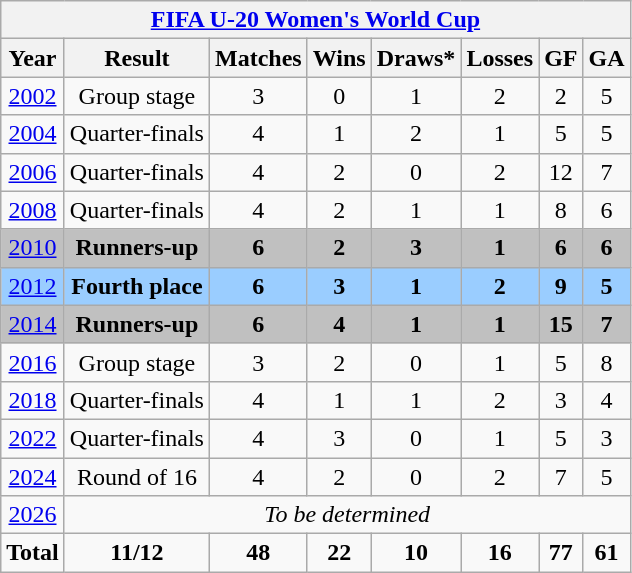<table class="wikitable" style="text-align: center;">
<tr>
<th colspan=10><a href='#'>FIFA U-20 Women's World Cup</a></th>
</tr>
<tr>
<th>Year</th>
<th>Result</th>
<th>Matches</th>
<th>Wins</th>
<th>Draws*</th>
<th>Losses</th>
<th>GF</th>
<th>GA</th>
</tr>
<tr bgcolor=>
<td> <a href='#'>2002</a></td>
<td>Group stage</td>
<td>3</td>
<td>0</td>
<td>1</td>
<td>2</td>
<td>2</td>
<td>5</td>
</tr>
<tr>
<td> <a href='#'>2004</a></td>
<td>Quarter-finals</td>
<td>4</td>
<td>1</td>
<td>2</td>
<td>1</td>
<td>5</td>
<td>5</td>
</tr>
<tr bgcolor=>
<td> <a href='#'>2006</a></td>
<td>Quarter-finals</td>
<td>4</td>
<td>2</td>
<td>0</td>
<td>2</td>
<td>12</td>
<td>7</td>
</tr>
<tr bgcolor=>
<td> <a href='#'>2008</a></td>
<td>Quarter-finals</td>
<td>4</td>
<td>2</td>
<td>1</td>
<td>1</td>
<td>8</td>
<td>6</td>
</tr>
<tr bgcolor=silver>
<td> <a href='#'>2010</a></td>
<td><strong>Runners-up</strong></td>
<td><strong>6</strong></td>
<td><strong>2</strong></td>
<td><strong>3</strong></td>
<td><strong>1</strong></td>
<td><strong>6</strong></td>
<td><strong>6</strong></td>
</tr>
<tr bgcolor=#9acdff>
<td> <a href='#'>2012</a></td>
<td><strong>Fourth place</strong></td>
<td><strong>6</strong></td>
<td><strong>3</strong></td>
<td><strong>1</strong></td>
<td><strong>2</strong></td>
<td><strong>9</strong></td>
<td><strong>5</strong></td>
</tr>
<tr bgcolor=silver>
<td> <a href='#'>2014</a></td>
<td><strong>Runners-up</strong></td>
<td><strong>6</strong></td>
<td><strong>4</strong></td>
<td><strong>1</strong></td>
<td><strong>1</strong></td>
<td><strong>15</strong></td>
<td><strong>7</strong></td>
</tr>
<tr>
<td> <a href='#'>2016</a></td>
<td>Group stage</td>
<td>3</td>
<td>2</td>
<td>0</td>
<td>1</td>
<td>5</td>
<td>8</td>
</tr>
<tr>
<td> <a href='#'>2018</a></td>
<td>Quarter-finals</td>
<td>4</td>
<td>1</td>
<td>1</td>
<td>2</td>
<td>3</td>
<td>4</td>
</tr>
<tr>
<td> <a href='#'>2022</a></td>
<td>Quarter-finals</td>
<td>4</td>
<td>3</td>
<td>0</td>
<td>1</td>
<td>5</td>
<td>3</td>
</tr>
<tr>
<td> <a href='#'>2024</a></td>
<td>Round of 16</td>
<td>4</td>
<td>2</td>
<td>0</td>
<td>2</td>
<td>7</td>
<td>5</td>
</tr>
<tr>
<td> <a href='#'>2026</a></td>
<td colspan=7><em>To be determined</em></td>
</tr>
<tr>
<td><strong>Total</strong></td>
<td><strong>11/12</strong></td>
<td><strong>48</strong></td>
<td><strong>22</strong></td>
<td><strong>10</strong></td>
<td><strong>16</strong></td>
<td><strong>77</strong></td>
<td><strong>61</strong></td>
</tr>
</table>
